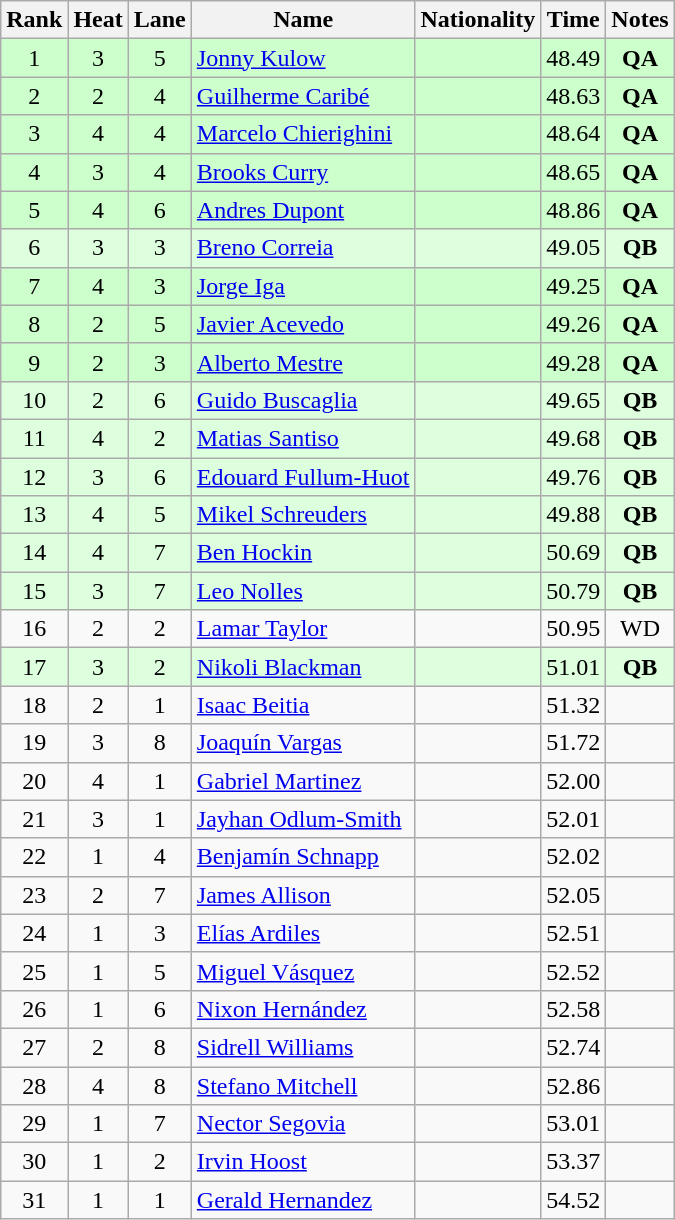<table class="wikitable sortable" style="text-align:center">
<tr>
<th>Rank</th>
<th>Heat</th>
<th>Lane</th>
<th>Name</th>
<th>Nationality</th>
<th>Time</th>
<th>Notes</th>
</tr>
<tr bgcolor="ccffcc">
<td>1</td>
<td>3</td>
<td>5</td>
<td align="left"><a href='#'>Jonny Kulow</a></td>
<td align="left"></td>
<td>48.49</td>
<td><strong>QA</strong></td>
</tr>
<tr bgcolor="ccffcc">
<td>2</td>
<td>2</td>
<td>4</td>
<td align="left"><a href='#'>Guilherme Caribé</a></td>
<td align="left"></td>
<td>48.63</td>
<td><strong>QA</strong></td>
</tr>
<tr bgcolor="ccffcc">
<td>3</td>
<td>4</td>
<td>4</td>
<td align="left"><a href='#'>Marcelo Chierighini</a></td>
<td align="left"></td>
<td>48.64</td>
<td><strong>QA</strong></td>
</tr>
<tr bgcolor="ccffcc">
<td>4</td>
<td>3</td>
<td>4</td>
<td align="left"><a href='#'>Brooks Curry</a></td>
<td align="left"></td>
<td>48.65</td>
<td><strong>QA</strong></td>
</tr>
<tr bgcolor="ccffcc">
<td>5</td>
<td>4</td>
<td>6</td>
<td align="left"><a href='#'>Andres Dupont</a></td>
<td align="left"></td>
<td>48.86</td>
<td><strong>QA</strong></td>
</tr>
<tr bgcolor="ddffdd">
<td>6</td>
<td>3</td>
<td>3</td>
<td align="left"><a href='#'>Breno Correia</a></td>
<td align="left"></td>
<td>49.05</td>
<td><strong>QB</strong></td>
</tr>
<tr bgcolor="ccffcc">
<td>7</td>
<td>4</td>
<td>3</td>
<td align="left"><a href='#'>Jorge Iga</a></td>
<td align="left"></td>
<td>49.25</td>
<td><strong>QA</strong></td>
</tr>
<tr bgcolor="ccffcc">
<td>8</td>
<td>2</td>
<td>5</td>
<td align="left"><a href='#'>Javier Acevedo</a></td>
<td align="left"></td>
<td>49.26</td>
<td><strong>QA</strong></td>
</tr>
<tr bgcolor="ccffcc">
<td>9</td>
<td>2</td>
<td>3</td>
<td align="left"><a href='#'>Alberto Mestre</a></td>
<td align="left"></td>
<td>49.28</td>
<td><strong>QA</strong></td>
</tr>
<tr bgcolor="ddffdd">
<td>10</td>
<td>2</td>
<td>6</td>
<td align="left"><a href='#'>Guido Buscaglia</a></td>
<td align="left"></td>
<td>49.65</td>
<td><strong>QB</strong></td>
</tr>
<tr bgcolor="ddffdd">
<td>11</td>
<td>4</td>
<td>2</td>
<td align="left"><a href='#'>Matias Santiso</a></td>
<td align="left"></td>
<td>49.68</td>
<td><strong>QB</strong></td>
</tr>
<tr bgcolor="ddffdd">
<td>12</td>
<td>3</td>
<td>6</td>
<td align="left"><a href='#'>Edouard Fullum-Huot</a></td>
<td align="left"></td>
<td>49.76</td>
<td><strong>QB</strong></td>
</tr>
<tr bgcolor="ddffdd">
<td>13</td>
<td>4</td>
<td>5</td>
<td align="left"><a href='#'>Mikel Schreuders</a></td>
<td align="left"></td>
<td>49.88</td>
<td><strong>QB</strong></td>
</tr>
<tr bgcolor="ddffdd">
<td>14</td>
<td>4</td>
<td>7</td>
<td align="left"><a href='#'>Ben Hockin</a></td>
<td align="left"></td>
<td>50.69</td>
<td><strong>QB</strong></td>
</tr>
<tr bgcolor="ddffdd">
<td>15</td>
<td>3</td>
<td>7</td>
<td align="left"><a href='#'>Leo Nolles</a></td>
<td align="left"></td>
<td>50.79</td>
<td><strong>QB</strong></td>
</tr>
<tr>
<td>16</td>
<td>2</td>
<td>2</td>
<td align="left"><a href='#'>Lamar Taylor</a></td>
<td align="left"></td>
<td>50.95</td>
<td>WD</td>
</tr>
<tr bgcolor="ddffdd">
<td>17</td>
<td>3</td>
<td>2</td>
<td align="left"><a href='#'>Nikoli Blackman</a></td>
<td align="left"></td>
<td>51.01</td>
<td><strong>QB</strong></td>
</tr>
<tr>
<td>18</td>
<td>2</td>
<td>1</td>
<td align="left"><a href='#'>Isaac Beitia</a></td>
<td align="left"></td>
<td>51.32</td>
<td></td>
</tr>
<tr>
<td>19</td>
<td>3</td>
<td>8</td>
<td align="left"><a href='#'>Joaquín Vargas</a></td>
<td align="left"></td>
<td>51.72</td>
<td></td>
</tr>
<tr>
<td>20</td>
<td>4</td>
<td>1</td>
<td align="left"><a href='#'>Gabriel Martinez</a></td>
<td align="left"></td>
<td>52.00</td>
<td></td>
</tr>
<tr>
<td>21</td>
<td>3</td>
<td>1</td>
<td align="left"><a href='#'>Jayhan Odlum-Smith</a></td>
<td align="left"></td>
<td>52.01</td>
<td></td>
</tr>
<tr>
<td>22</td>
<td>1</td>
<td>4</td>
<td align="left"><a href='#'>Benjamín Schnapp</a></td>
<td align="left"></td>
<td>52.02</td>
<td></td>
</tr>
<tr>
<td>23</td>
<td>2</td>
<td>7</td>
<td align="left"><a href='#'>James Allison</a></td>
<td align="left"></td>
<td>52.05</td>
<td></td>
</tr>
<tr>
<td>24</td>
<td>1</td>
<td>3</td>
<td align="left"><a href='#'>Elías Ardiles</a></td>
<td align="left"></td>
<td>52.51</td>
<td></td>
</tr>
<tr>
<td>25</td>
<td>1</td>
<td>5</td>
<td align="left"><a href='#'>Miguel Vásquez</a></td>
<td align="left"></td>
<td>52.52</td>
<td></td>
</tr>
<tr>
<td>26</td>
<td>1</td>
<td>6</td>
<td align="left"><a href='#'>Nixon Hernández</a></td>
<td align="left"></td>
<td>52.58</td>
<td></td>
</tr>
<tr>
<td>27</td>
<td>2</td>
<td>8</td>
<td align="left"><a href='#'>Sidrell Williams</a></td>
<td align="left"></td>
<td>52.74</td>
<td></td>
</tr>
<tr>
<td>28</td>
<td>4</td>
<td>8</td>
<td align="left"><a href='#'>Stefano Mitchell</a></td>
<td align="left"></td>
<td>52.86</td>
<td></td>
</tr>
<tr>
<td>29</td>
<td>1</td>
<td>7</td>
<td align="left"><a href='#'>Nector Segovia</a></td>
<td align="left"></td>
<td>53.01</td>
<td></td>
</tr>
<tr>
<td>30</td>
<td>1</td>
<td>2</td>
<td align="left"><a href='#'>Irvin Hoost</a></td>
<td align="left"></td>
<td>53.37</td>
<td></td>
</tr>
<tr>
<td>31</td>
<td>1</td>
<td>1</td>
<td align="left"><a href='#'>Gerald Hernandez</a></td>
<td align="left"></td>
<td>54.52</td>
<td></td>
</tr>
</table>
